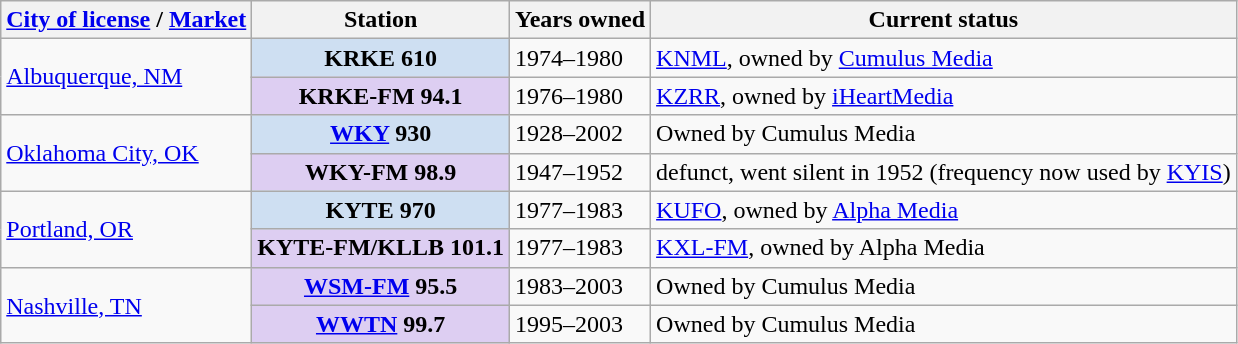<table class="wikitable">
<tr>
<th scope="col"><a href='#'>City of license</a> / <a href='#'>Market</a></th>
<th scope="col">Station</th>
<th scope="col">Years owned</th>
<th scope="col">Current status</th>
</tr>
<tr>
<td rowspan="2"><a href='#'>Albuquerque, NM</a></td>
<th scope="row" style="background: #cedff2";>KRKE 610</th>
<td>1974–1980</td>
<td><a href='#'>KNML</a>, owned by <a href='#'>Cumulus Media</a></td>
</tr>
<tr>
<th scope="row" style="background: #ddcef2";>KRKE-FM 94.1</th>
<td>1976–1980</td>
<td><a href='#'>KZRR</a>, owned by <a href='#'>iHeartMedia</a></td>
</tr>
<tr>
<td rowspan="2"><a href='#'>Oklahoma City, OK</a></td>
<th scope="row" style="background: #cedff2";><a href='#'>WKY</a> 930</th>
<td>1928–2002</td>
<td>Owned by Cumulus Media</td>
</tr>
<tr>
<th scope="row" style="background: #ddcef2";>WKY-FM 98.9</th>
<td>1947–1952</td>
<td>defunct, went silent in 1952 (frequency now used by <a href='#'>KYIS</a>)</td>
</tr>
<tr>
<td rowspan="2"><a href='#'>Portland, OR</a></td>
<th scope="row" style="background: #cedff2";>KYTE 970</th>
<td>1977–1983</td>
<td><a href='#'>KUFO</a>, owned by <a href='#'>Alpha Media</a></td>
</tr>
<tr>
<th scope="row" style="background: #ddcef2";>KYTE-FM/KLLB 101.1</th>
<td>1977–1983</td>
<td><a href='#'>KXL-FM</a>, owned by Alpha Media</td>
</tr>
<tr>
<td rowspan="2"><a href='#'>Nashville, TN</a></td>
<th scope="row" style="background: #ddcef2";><a href='#'>WSM-FM</a> 95.5</th>
<td>1983–2003</td>
<td>Owned by Cumulus Media</td>
</tr>
<tr>
<th scope="row" style="background: #ddcef2";><a href='#'>WWTN</a> 99.7</th>
<td>1995–2003</td>
<td>Owned by Cumulus Media</td>
</tr>
</table>
